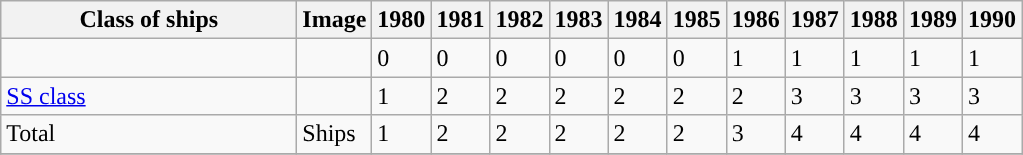<table class="wikitable sortable collapsible collapsed">
<tr>
<th style="width:29%;">Class of ships</th>
<th>Image</th>
<th>1980</th>
<th>1981</th>
<th>1982</th>
<th>1983</th>
<th>1984</th>
<th>1985</th>
<th>1986</th>
<th>1987</th>
<th>1988</th>
<th>1989</th>
<th>1990</th>
</tr>
<tr valign="top">
<td></td>
<td></td>
<td>0</td>
<td>0</td>
<td>0</td>
<td>0</td>
<td>0</td>
<td>0</td>
<td>1</td>
<td>1</td>
<td>1</td>
<td>1</td>
<td>1</td>
</tr>
<tr valign="top">
<td><a href='#'>SS class</a></td>
<td></td>
<td>1</td>
<td>2</td>
<td>2</td>
<td>2</td>
<td>2</td>
<td>2</td>
<td>2</td>
<td>3</td>
<td>3</td>
<td>3</td>
<td>3</td>
</tr>
<tr valign="top">
<td>Total</td>
<td>Ships</td>
<td>1</td>
<td>2</td>
<td>2</td>
<td>2</td>
<td>2</td>
<td>2</td>
<td>3</td>
<td>4</td>
<td>4</td>
<td>4</td>
<td>4</td>
</tr>
<tr>
</tr>
</table>
